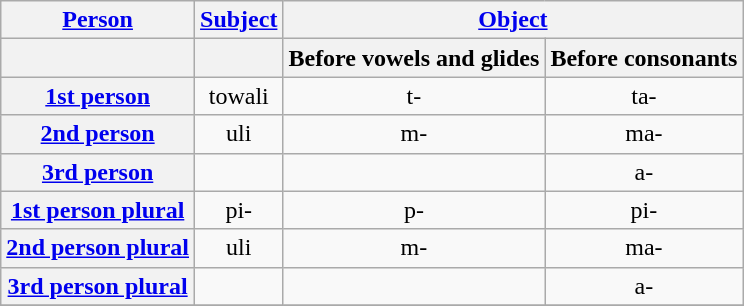<table class='wikitable' style="text-align: center">
<tr>
<th><a href='#'>Person</a></th>
<th><a href='#'>Subject</a></th>
<th colspan="2"><a href='#'>Object</a></th>
</tr>
<tr>
<th></th>
<th></th>
<th>Before vowels and glides</th>
<th>Before consonants</th>
</tr>
<tr>
<th><a href='#'>1st person</a></th>
<td>towali</td>
<td>t-</td>
<td>ta-</td>
</tr>
<tr>
<th><a href='#'>2nd person</a></th>
<td>uli</td>
<td>m-</td>
<td>ma-</td>
</tr>
<tr>
<th><a href='#'>3rd person</a></th>
<td></td>
<td></td>
<td>a-</td>
</tr>
<tr>
<th><a href='#'>1st person plural</a></th>
<td>pi-</td>
<td>p-</td>
<td>pi-</td>
</tr>
<tr>
<th><a href='#'>2nd person plural</a></th>
<td>uli</td>
<td>m-</td>
<td>ma-</td>
</tr>
<tr>
<th><a href='#'>3rd person plural</a></th>
<td></td>
<td></td>
<td>a-</td>
</tr>
<tr>
</tr>
</table>
